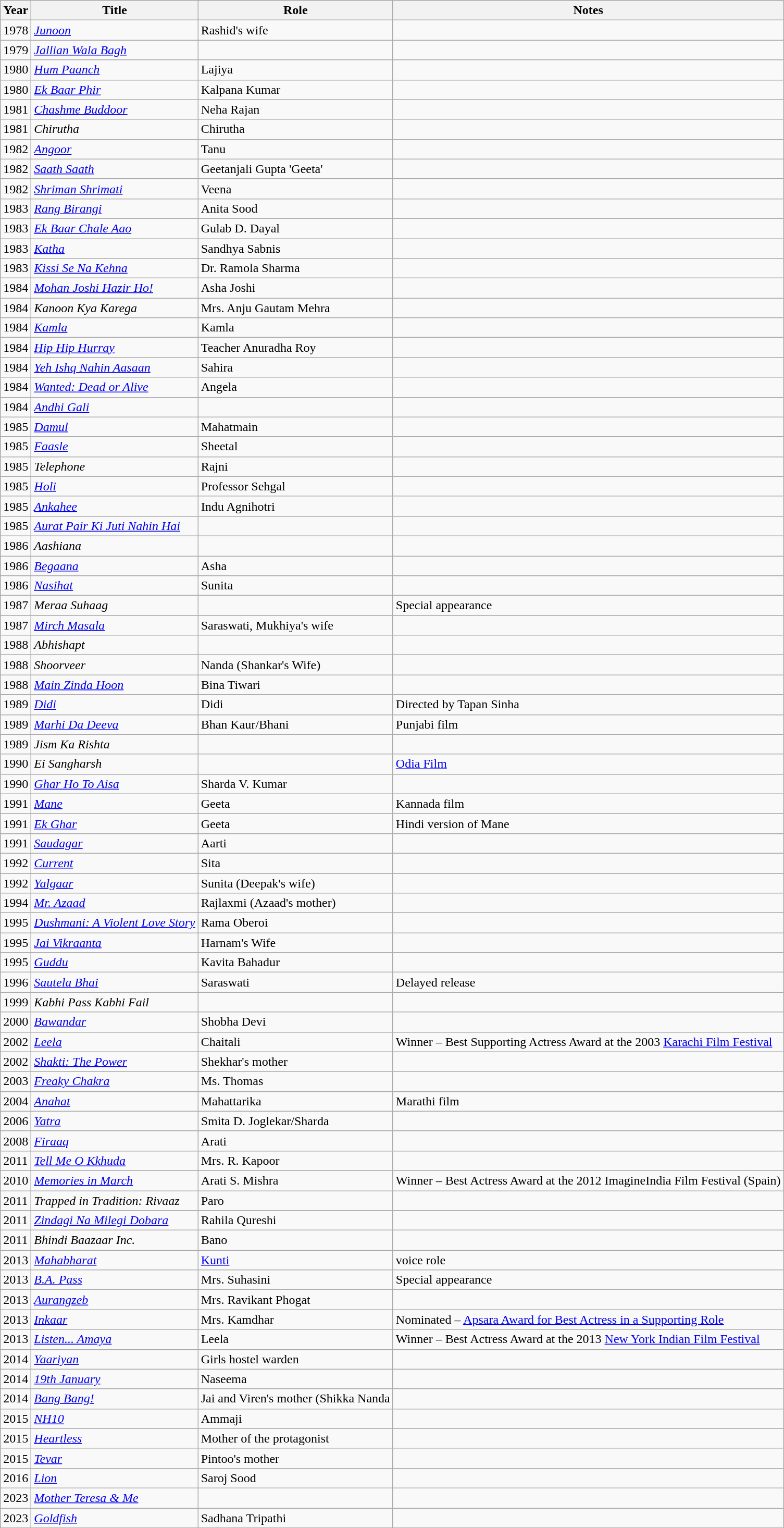<table class="wikitable">
<tr>
<th>Year</th>
<th>Title</th>
<th>Role</th>
<th>Notes</th>
</tr>
<tr>
<td>1978</td>
<td><em><a href='#'>Junoon</a></em></td>
<td>Rashid's wife</td>
<td></td>
</tr>
<tr>
<td>1979</td>
<td><em><a href='#'>Jallian Wala Bagh</a></em></td>
<td></td>
<td></td>
</tr>
<tr>
<td>1980</td>
<td><em><a href='#'>Hum Paanch</a></em></td>
<td>Lajiya</td>
<td></td>
</tr>
<tr>
<td>1980</td>
<td><em><a href='#'>Ek Baar Phir</a></em></td>
<td>Kalpana Kumar</td>
<td></td>
</tr>
<tr>
<td>1981</td>
<td><em><a href='#'>Chashme Buddoor</a></em></td>
<td>Neha Rajan</td>
<td></td>
</tr>
<tr>
<td>1981</td>
<td><em>Chirutha</em></td>
<td>Chirutha</td>
<td></td>
</tr>
<tr>
<td>1982</td>
<td><em><a href='#'>Angoor</a></em></td>
<td>Tanu</td>
<td></td>
</tr>
<tr>
<td>1982</td>
<td><em><a href='#'>Saath Saath</a></em></td>
<td>Geetanjali Gupta 'Geeta'</td>
<td></td>
</tr>
<tr>
<td>1982</td>
<td><em><a href='#'>Shriman Shrimati</a></em></td>
<td>Veena</td>
<td></td>
</tr>
<tr>
<td>1983</td>
<td><em><a href='#'>Rang Birangi</a></em></td>
<td>Anita Sood</td>
<td></td>
</tr>
<tr>
<td>1983</td>
<td><em><a href='#'>Ek Baar Chale Aao</a></em></td>
<td>Gulab D. Dayal</td>
<td></td>
</tr>
<tr>
<td>1983</td>
<td><em><a href='#'>Katha</a></em></td>
<td>Sandhya Sabnis</td>
<td></td>
</tr>
<tr>
<td>1983</td>
<td><em><a href='#'>Kissi Se Na Kehna</a></em></td>
<td>Dr. Ramola Sharma</td>
<td></td>
</tr>
<tr>
<td>1984</td>
<td><em><a href='#'>Mohan Joshi Hazir Ho!</a></em></td>
<td>Asha Joshi</td>
<td></td>
</tr>
<tr>
<td>1984</td>
<td><em>Kanoon Kya Karega</em></td>
<td>Mrs. Anju Gautam Mehra</td>
<td></td>
</tr>
<tr>
<td>1984</td>
<td><em><a href='#'>Kamla</a></em></td>
<td>Kamla</td>
<td></td>
</tr>
<tr>
<td>1984</td>
<td><em><a href='#'>Hip Hip Hurray</a></em></td>
<td>Teacher Anuradha Roy</td>
<td></td>
</tr>
<tr>
<td>1984</td>
<td><em><a href='#'>Yeh Ishq Nahin Aasaan</a></em></td>
<td>Sahira</td>
<td></td>
</tr>
<tr>
<td>1984</td>
<td><em><a href='#'>Wanted: Dead or Alive</a></em></td>
<td>Angela</td>
<td></td>
</tr>
<tr>
<td>1984</td>
<td><em><a href='#'>Andhi Gali</a></em></td>
<td></td>
<td></td>
</tr>
<tr>
<td>1985</td>
<td><em><a href='#'>Damul</a></em></td>
<td>Mahatmain</td>
<td></td>
</tr>
<tr>
<td>1985</td>
<td><em><a href='#'>Faasle</a></em></td>
<td>Sheetal</td>
<td></td>
</tr>
<tr>
<td>1985</td>
<td><em>Telephone </em></td>
<td>Rajni</td>
<td></td>
</tr>
<tr>
<td>1985</td>
<td><em><a href='#'>Holi</a></em></td>
<td>Professor Sehgal</td>
<td></td>
</tr>
<tr>
<td>1985</td>
<td><em><a href='#'>Ankahee</a></em></td>
<td>Indu Agnihotri</td>
<td></td>
</tr>
<tr>
<td>1985</td>
<td><em><a href='#'>Aurat Pair Ki Juti Nahin Hai</a></em></td>
<td></td>
<td></td>
</tr>
<tr>
<td>1986</td>
<td><em>Aashiana</em></td>
<td></td>
<td></td>
</tr>
<tr>
<td>1986</td>
<td><em><a href='#'>Begaana</a></em></td>
<td>Asha</td>
<td></td>
</tr>
<tr>
<td>1986</td>
<td><em><a href='#'>Nasihat</a></em></td>
<td>Sunita</td>
<td></td>
</tr>
<tr>
<td>1987</td>
<td><em>Meraa Suhaag</em></td>
<td></td>
<td>Special appearance</td>
</tr>
<tr>
<td>1987</td>
<td><em><a href='#'>Mirch Masala</a></em></td>
<td>Saraswati, Mukhiya's wife</td>
<td></td>
</tr>
<tr>
<td>1988</td>
<td><em>Abhishapt</em></td>
<td></td>
<td></td>
</tr>
<tr>
<td>1988</td>
<td><em>Shoorveer</em></td>
<td>Nanda (Shankar's Wife)</td>
<td></td>
</tr>
<tr>
<td>1988</td>
<td><em><a href='#'>Main Zinda Hoon</a></em></td>
<td>Bina Tiwari</td>
<td></td>
</tr>
<tr>
<td>1989</td>
<td><em><a href='#'>Didi</a></em></td>
<td>Didi</td>
<td>Directed by Tapan Sinha</td>
</tr>
<tr>
<td>1989</td>
<td><em><a href='#'>Marhi Da Deeva</a></em></td>
<td>Bhan Kaur/Bhani</td>
<td>Punjabi film</td>
</tr>
<tr>
<td>1989</td>
<td><em>Jism Ka Rishta</em></td>
<td></td>
<td></td>
</tr>
<tr>
<td>1990</td>
<td><em>Ei Sangharsh</em></td>
<td></td>
<td><a href='#'>Odia Film</a></td>
</tr>
<tr>
<td>1990</td>
<td><em><a href='#'>Ghar Ho To Aisa</a></em></td>
<td>Sharda V. Kumar</td>
<td></td>
</tr>
<tr>
<td>1991</td>
<td><em><a href='#'>Mane</a></em></td>
<td>Geeta</td>
<td>Kannada film</td>
</tr>
<tr>
<td>1991</td>
<td><em><a href='#'>Ek Ghar</a></em></td>
<td>Geeta</td>
<td>Hindi version of Mane</td>
</tr>
<tr>
<td>1991</td>
<td><em><a href='#'>Saudagar</a></em></td>
<td>Aarti</td>
<td></td>
</tr>
<tr>
<td>1992</td>
<td><em><a href='#'>Current</a></em></td>
<td>Sita</td>
<td></td>
</tr>
<tr>
<td>1992</td>
<td><em><a href='#'>Yalgaar</a></em></td>
<td>Sunita (Deepak's wife)</td>
<td></td>
</tr>
<tr>
<td>1994</td>
<td><em><a href='#'>Mr. Azaad</a></em></td>
<td>Rajlaxmi (Azaad's mother)</td>
<td></td>
</tr>
<tr>
<td>1995</td>
<td><em><a href='#'>Dushmani: A Violent Love Story</a></em></td>
<td>Rama Oberoi</td>
<td></td>
</tr>
<tr>
<td>1995</td>
<td><em><a href='#'>Jai Vikraanta</a></em></td>
<td>Harnam's Wife</td>
<td></td>
</tr>
<tr>
<td>1995</td>
<td><em><a href='#'>Guddu</a></em></td>
<td>Kavita Bahadur</td>
<td></td>
</tr>
<tr>
<td>1996</td>
<td><em><a href='#'>Sautela Bhai</a></em></td>
<td Saraswati>Saraswati</td>
<td>Delayed release</td>
</tr>
<tr>
<td>1999</td>
<td><em>Kabhi Pass Kabhi Fail</em></td>
<td></td>
<td></td>
</tr>
<tr>
<td>2000</td>
<td><em><a href='#'>Bawandar</a></em></td>
<td>Shobha Devi</td>
<td></td>
</tr>
<tr>
<td>2002</td>
<td><em><a href='#'>Leela</a></em></td>
<td>Chaitali</td>
<td>Winner – Best Supporting Actress Award at the 2003 <a href='#'>Karachi Film Festival</a></td>
</tr>
<tr>
<td>2002</td>
<td><em><a href='#'>Shakti: The Power</a></em></td>
<td>Shekhar's mother</td>
<td></td>
</tr>
<tr>
<td>2003</td>
<td><em><a href='#'>Freaky Chakra</a></em></td>
<td>Ms. Thomas</td>
<td></td>
</tr>
<tr>
<td>2004</td>
<td><em><a href='#'>Anahat</a></em></td>
<td>Mahattarika</td>
<td>Marathi film</td>
</tr>
<tr>
<td>2006</td>
<td><em><a href='#'>Yatra</a></em></td>
<td>Smita D. Joglekar/Sharda</td>
<td></td>
</tr>
<tr>
<td>2008</td>
<td><em><a href='#'>Firaaq</a></em></td>
<td>Arati</td>
<td></td>
</tr>
<tr>
<td>2011</td>
<td><em><a href='#'>Tell Me O Kkhuda</a></em></td>
<td>Mrs. R. Kapoor</td>
<td></td>
</tr>
<tr>
<td>2010</td>
<td><em><a href='#'>Memories in March</a></em></td>
<td>Arati S. Mishra</td>
<td>Winner – Best Actress Award at the 2012 ImagineIndia Film Festival (Spain)</td>
</tr>
<tr>
<td>2011</td>
<td><em>Trapped in Tradition: Rivaaz</em></td>
<td>Paro</td>
<td></td>
</tr>
<tr>
<td>2011</td>
<td><em><a href='#'>Zindagi Na Milegi Dobara</a></em></td>
<td>Rahila Qureshi</td>
<td></td>
</tr>
<tr>
<td>2011</td>
<td><em>Bhindi Baazaar Inc.</em></td>
<td>Bano</td>
<td></td>
</tr>
<tr>
<td>2013</td>
<td><em><a href='#'>Mahabharat</a></em></td>
<td><a href='#'>Kunti</a></td>
<td>voice role</td>
</tr>
<tr>
<td>2013</td>
<td><em><a href='#'>B.A. Pass</a></em></td>
<td>Mrs. Suhasini</td>
<td>Special appearance</td>
</tr>
<tr>
<td>2013</td>
<td><em><a href='#'>Aurangzeb</a></em></td>
<td>Mrs. Ravikant Phogat</td>
<td></td>
</tr>
<tr>
<td>2013</td>
<td><em><a href='#'>Inkaar</a></em></td>
<td>Mrs. Kamdhar</td>
<td>Nominated – <a href='#'>Apsara Award for Best Actress in a Supporting Role</a></td>
</tr>
<tr>
<td>2013</td>
<td><em><a href='#'>Listen... Amaya</a></em></td>
<td>Leela</td>
<td>Winner – Best Actress Award at the 2013 <a href='#'>New York Indian Film Festival</a></td>
</tr>
<tr>
<td>2014</td>
<td><em><a href='#'>Yaariyan</a></em></td>
<td>Girls hostel warden</td>
<td></td>
</tr>
<tr>
<td>2014</td>
<td><em><a href='#'>19th January</a></em></td>
<td>Naseema</td>
<td></td>
</tr>
<tr>
<td>2014</td>
<td><em><a href='#'>Bang Bang!</a></em></td>
<td>Jai and Viren's mother (Shikka Nanda</td>
<td></td>
</tr>
<tr>
<td>2015</td>
<td><em><a href='#'>NH10</a></em></td>
<td>Ammaji</td>
<td></td>
</tr>
<tr>
<td>2015</td>
<td><em><a href='#'>Heartless</a></em></td>
<td>Mother of the protagonist</td>
<td></td>
</tr>
<tr>
<td>2015</td>
<td><em><a href='#'>Tevar</a></em></td>
<td>Pintoo's mother</td>
<td></td>
</tr>
<tr>
<td>2016</td>
<td><em><a href='#'>Lion</a></em></td>
<td>Saroj Sood</td>
<td></td>
</tr>
<tr>
<td>2023</td>
<td><em><a href='#'>Mother Teresa & Me</a></em></td>
<td></td>
<td></td>
</tr>
<tr>
<td>2023</td>
<td><em><a href='#'>Goldfish</a></em></td>
<td>Sadhana Tripathi</td>
<td></td>
</tr>
</table>
